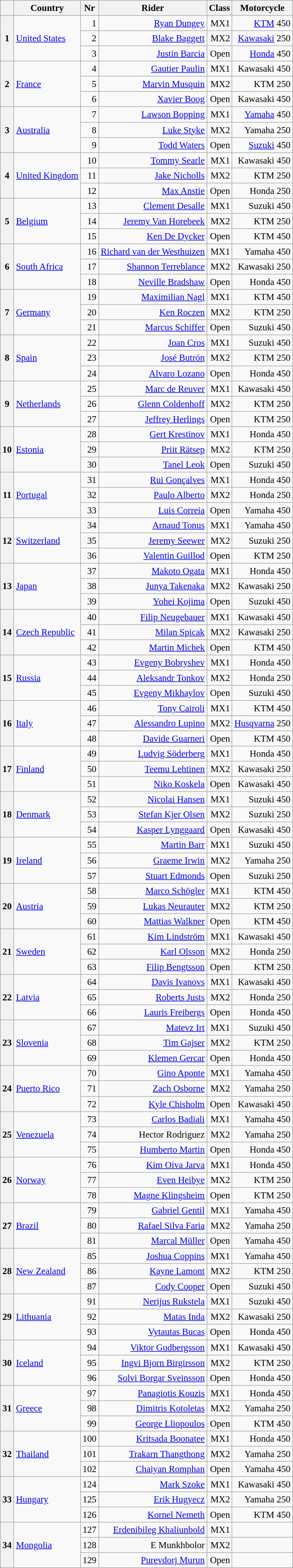<table class="wikitable" style="font-size: 95%">
<tr>
<th></th>
<th>Country</th>
<th>Nr</th>
<th>Rider</th>
<th>Class</th>
<th>Motorcycle</th>
</tr>
<tr>
<th rowspan=3>1</th>
<td rowspan=3> <a href='#'>United States</a></td>
<td align="right">1</td>
<td align="right"><a href='#'>Ryan Dungey</a></td>
<td align="right">MX1</td>
<td align="right"><a href='#'>KTM</a> 450</td>
</tr>
<tr>
<td align="right">2</td>
<td align="right"><a href='#'>Blake Baggett</a></td>
<td align="right">MX2</td>
<td align="right"><a href='#'>Kawasaki</a> 250</td>
</tr>
<tr>
<td align="right">3</td>
<td align="right"><a href='#'>Justin Barcia</a></td>
<td align="right">Open</td>
<td align="right"><a href='#'>Honda</a> 450</td>
</tr>
<tr>
<th rowspan=3>2</th>
<td rowspan=3> <a href='#'>France</a></td>
<td align="right">4</td>
<td align="right"><a href='#'>Gautier Paulin</a></td>
<td align="right">MX1</td>
<td align="right">Kawasaki 450</td>
</tr>
<tr>
<td align="right">5</td>
<td align="right"><a href='#'>Marvin Musquin</a></td>
<td align="right">MX2</td>
<td align="right">KTM 250</td>
</tr>
<tr>
<td align="right">6</td>
<td align="right"><a href='#'>Xavier Boog</a></td>
<td align="right">Open</td>
<td align="right">Kawasaki 450</td>
</tr>
<tr>
<th rowspan=3>3</th>
<td rowspan=3> <a href='#'>Australia</a></td>
<td align="right">7</td>
<td align="right"><a href='#'>Lawson Bopping</a></td>
<td align="right">MX1</td>
<td align="right"><a href='#'>Yamaha</a> 450</td>
</tr>
<tr>
<td align="right">8</td>
<td align="right"><a href='#'>Luke Styke</a></td>
<td align="right">MX2</td>
<td align="right">Yamaha 250</td>
</tr>
<tr>
<td align="right">9</td>
<td align="right"><a href='#'>Todd Waters</a></td>
<td align="right">Open</td>
<td align="right"><a href='#'>Suzuki</a> 450</td>
</tr>
<tr>
<th rowspan=3>4</th>
<td rowspan=3> <a href='#'>United Kingdom</a></td>
<td align="right">10</td>
<td align="right"><a href='#'>Tommy Searle</a></td>
<td align="right">MX1</td>
<td align="right">Kawasaki 450</td>
</tr>
<tr>
<td align="right">11</td>
<td align="right"><a href='#'>Jake Nicholls</a></td>
<td align="right">MX2</td>
<td align="right">KTM 250</td>
</tr>
<tr>
<td align="right">12</td>
<td align="right"><a href='#'>Max Anstie</a></td>
<td align="right">Open</td>
<td align="right">Honda 250</td>
</tr>
<tr>
<th rowspan=3>5</th>
<td rowspan=3> <a href='#'>Belgium</a></td>
<td align="right">13</td>
<td align="right"><a href='#'>Clement Desalle</a></td>
<td align="right">MX1</td>
<td align="right">Suzuki 450</td>
</tr>
<tr>
<td align="right">14</td>
<td align="right"><a href='#'>Jeremy Van Horebeek</a></td>
<td align="right">MX2</td>
<td align="right">KTM 250</td>
</tr>
<tr>
<td align="right">15</td>
<td align="right"><a href='#'>Ken De Dycker</a></td>
<td align="right">Open</td>
<td align="right">KTM 450</td>
</tr>
<tr>
<th rowspan=3>6</th>
<td rowspan=3> <a href='#'>South Africa</a></td>
<td align="right">16</td>
<td align="right"><a href='#'>Richard van der Westhuizen</a></td>
<td align="right">MX1</td>
<td align="right">Yamaha 450</td>
</tr>
<tr>
<td align="right">17</td>
<td align="right"><a href='#'>Shannon Terreblance</a></td>
<td align="right">MX2</td>
<td align="right">Kawasaki 250</td>
</tr>
<tr>
<td align="right">18</td>
<td align="right"><a href='#'>Neville Bradshaw</a></td>
<td align="right">Open</td>
<td align="right">Honda 450</td>
</tr>
<tr>
<th rowspan=3>7</th>
<td rowspan=3> <a href='#'>Germany</a></td>
<td align="right">19</td>
<td align="right"><a href='#'>Maximilian Nagl</a></td>
<td align="right">MX1</td>
<td align="right">KTM 450</td>
</tr>
<tr>
<td align="right">20</td>
<td align="right"><a href='#'>Ken Roczen</a></td>
<td align="right">MX2</td>
<td align="right">KTM 250</td>
</tr>
<tr>
<td align="right">21</td>
<td align="right"><a href='#'>Marcus Schiffer</a></td>
<td align="right">Open</td>
<td align="right">Suzuki 450</td>
</tr>
<tr>
<th rowspan=3>8</th>
<td rowspan=3> <a href='#'>Spain</a></td>
<td align="right">22</td>
<td align="right"><a href='#'>Joan Cros</a></td>
<td align="right">MX1</td>
<td align="right">Suzuki 450</td>
</tr>
<tr>
<td align="right">23</td>
<td align="right"><a href='#'>José Butrón</a></td>
<td align="right">MX2</td>
<td align="right">KTM 250</td>
</tr>
<tr>
<td align="right">24</td>
<td align="right"><a href='#'>Alvaro Lozano</a></td>
<td align="right">Open</td>
<td align="right">Honda 450</td>
</tr>
<tr>
<th rowspan=3>9</th>
<td rowspan=3> <a href='#'>Netherlands</a></td>
<td align="right">25</td>
<td align="right"><a href='#'>Marc de Reuver</a></td>
<td align="right">MX1</td>
<td align="right">Kawasaki 450</td>
</tr>
<tr>
<td align="right">26</td>
<td align="right"><a href='#'>Glenn Coldenhoff</a></td>
<td align="right">MX2</td>
<td align="right">KTM 250</td>
</tr>
<tr>
<td align="right">27</td>
<td align="right"><a href='#'>Jeffrey Herlings</a></td>
<td align="right">Open</td>
<td align="right">KTM 250</td>
</tr>
<tr>
<th rowspan=3>10</th>
<td rowspan=3> <a href='#'>Estonia</a></td>
<td align="right">28</td>
<td align="right"><a href='#'>Gert Krestinov</a></td>
<td align="right">MX1</td>
<td align="right">Honda 450</td>
</tr>
<tr>
<td align="right">29</td>
<td align="right"><a href='#'>Priit Rätsep</a></td>
<td align="right">MX2</td>
<td align="right">KTM 250</td>
</tr>
<tr>
<td align="right">30</td>
<td align="right"><a href='#'>Tanel Leok</a></td>
<td align="right">Open</td>
<td align="right">Suzuki 450</td>
</tr>
<tr>
<th rowspan=3>11</th>
<td rowspan=3> <a href='#'>Portugal</a></td>
<td align="right">31</td>
<td align="right"><a href='#'>Rui Gonçalves</a></td>
<td align="right">MX1</td>
<td align="right">Honda 450</td>
</tr>
<tr>
<td align="right">32</td>
<td align="right"><a href='#'>Paulo Alberto</a></td>
<td align="right">MX2</td>
<td align="right">Honda 250</td>
</tr>
<tr>
<td align="right">33</td>
<td align="right"><a href='#'>Luis Correia</a></td>
<td align="right">Open</td>
<td align="right">Yamaha 450</td>
</tr>
<tr>
<th rowspan=3>12</th>
<td rowspan=3> <a href='#'>Switzerland</a></td>
<td align="right">34</td>
<td align="right"><a href='#'>Arnaud Tonus</a></td>
<td align="right">MX1</td>
<td align="right">Yamaha 450</td>
</tr>
<tr>
<td align="right">35</td>
<td align="right"><a href='#'>Jeremy Seewer</a></td>
<td align="right">MX2</td>
<td align="right">Suzuki 250</td>
</tr>
<tr>
<td align="right">36</td>
<td align="right"><a href='#'>Valentin Guillod</a></td>
<td align="right">Open</td>
<td align="right">KTM 250</td>
</tr>
<tr>
<th rowspan=3>13</th>
<td rowspan=3> <a href='#'>Japan</a></td>
<td align="right">37</td>
<td align="right"><a href='#'>Makoto Ogata</a></td>
<td align="right">MX1</td>
<td align="right">Honda 450</td>
</tr>
<tr>
<td align="right">38</td>
<td align="right"><a href='#'>Junya Takenaka</a></td>
<td align="right">MX2</td>
<td align="right">Kawasaki 250</td>
</tr>
<tr>
<td align="right">39</td>
<td align="right"><a href='#'>Yohei Kojima</a></td>
<td align="right">Open</td>
<td align="right">Suzuki 450</td>
</tr>
<tr>
<th rowspan=3>14</th>
<td rowspan=3> <a href='#'>Czech Republic</a></td>
<td align="right">40</td>
<td align="right"><a href='#'>Filip Neugebauer</a></td>
<td align="right">MX1</td>
<td align="right">Kawasaki 450</td>
</tr>
<tr>
<td align="right">41</td>
<td align="right"><a href='#'>Milan Spicak</a></td>
<td align="right">MX2</td>
<td align="right">Kawasaki 250</td>
</tr>
<tr>
<td align="right">42</td>
<td align="right"><a href='#'>Martin Michek</a></td>
<td align="right">Open</td>
<td align="right">KTM 450</td>
</tr>
<tr>
<th rowspan=3>15</th>
<td rowspan=3> <a href='#'>Russia</a></td>
<td align="right">43</td>
<td align="right"><a href='#'>Evgeny Bobryshev</a></td>
<td align="right">MX1</td>
<td align="right">Honda 450</td>
</tr>
<tr>
<td align="right">44</td>
<td align="right"><a href='#'>Aleksandr Tonkov</a></td>
<td align="right">MX2</td>
<td align="right">Honda 250</td>
</tr>
<tr>
<td align="right">45</td>
<td align="right"><a href='#'>Evgeny Mikhaylov</a></td>
<td align="right">Open</td>
<td align="right">Suzuki 450</td>
</tr>
<tr>
<th rowspan=3>16</th>
<td rowspan=3> <a href='#'>Italy</a></td>
<td align="right">46</td>
<td align="right"><a href='#'>Tony Cairoli</a></td>
<td align="right">MX1</td>
<td align="right">KTM 450</td>
</tr>
<tr>
<td align="right">47</td>
<td align="right"><a href='#'>Alessandro Lupino</a></td>
<td align="right">MX2</td>
<td align="right"><a href='#'>Husqvarna</a> 250</td>
</tr>
<tr>
<td align="right">48</td>
<td align="right"><a href='#'>Davide Guarneri</a></td>
<td align="right">Open</td>
<td align="right">KTM 450</td>
</tr>
<tr>
<th rowspan=3>17</th>
<td rowspan=3> <a href='#'>Finland</a></td>
<td align="right">49</td>
<td align="right"><a href='#'>Ludvig Söderberg</a></td>
<td align="right">MX1</td>
<td align="right">Honda 450</td>
</tr>
<tr>
<td align="right">50</td>
<td align="right"><a href='#'>Teemu Lehtinen</a></td>
<td align="right">MX2</td>
<td align="right">Kawasaki 250</td>
</tr>
<tr>
<td align="right">51</td>
<td align="right"><a href='#'>Niko Koskela</a></td>
<td align="right">Open</td>
<td align="right">Kawasaki 450</td>
</tr>
<tr>
<th rowspan=3>18</th>
<td rowspan=3> <a href='#'>Denmark</a></td>
<td align="right">52</td>
<td align="right"><a href='#'>Nicolai Hansen</a></td>
<td align="right">MX1</td>
<td align="right">Suzuki 450</td>
</tr>
<tr>
<td align="right">53</td>
<td align="right"><a href='#'>Stefan Kjer Olsen</a></td>
<td align="right">MX2</td>
<td align="right">Suzuki 250</td>
</tr>
<tr>
<td align="right">54</td>
<td align="right"><a href='#'>Kasper Lynggaard</a></td>
<td align="right">Open</td>
<td align="right">Kawasaki 450</td>
</tr>
<tr>
<th rowspan=3>19</th>
<td rowspan=3> <a href='#'>Ireland</a></td>
<td align="right">55</td>
<td align="right"><a href='#'>Martin Barr</a></td>
<td align="right">MX1</td>
<td align="right">Suzuki 450</td>
</tr>
<tr>
<td align="right">56</td>
<td align="right"><a href='#'>Graeme Irwin</a></td>
<td align="right">MX2</td>
<td align="right">Yamaha 250</td>
</tr>
<tr>
<td align="right">57</td>
<td align="right"><a href='#'>Stuart Edmonds</a></td>
<td align="right">Open</td>
<td align="right">Suzuki 250</td>
</tr>
<tr>
<th rowspan=3>20</th>
<td rowspan=3> <a href='#'>Austria</a></td>
<td align="right">58</td>
<td align="right"><a href='#'>Marco Schögler</a></td>
<td align="right">MX1</td>
<td align="right">KTM 450</td>
</tr>
<tr>
<td align="right">59</td>
<td align="right"><a href='#'>Lukas Neurauter</a></td>
<td align="right">MX2</td>
<td align="right">KTM 250</td>
</tr>
<tr>
<td align="right">60</td>
<td align="right"><a href='#'>Mattias Walkner</a></td>
<td align="right">Open</td>
<td align="right">KTM 450</td>
</tr>
<tr>
<th rowspan=3>21</th>
<td rowspan=3> <a href='#'>Sweden</a></td>
<td align="right">61</td>
<td align="right"><a href='#'>Kim Lindström</a></td>
<td align="right">MX1</td>
<td align="right">Kawasaki 450</td>
</tr>
<tr>
<td align="right">62</td>
<td align="right"><a href='#'>Karl Olsson</a></td>
<td align="right">MX2</td>
<td align="right">Honda 250</td>
</tr>
<tr>
<td align="right">63</td>
<td align="right"><a href='#'>Filip Bengtsson</a></td>
<td align="right">Open</td>
<td align="right">KTM 250</td>
</tr>
<tr>
<th rowspan=3>22</th>
<td rowspan=3> <a href='#'>Latvia</a></td>
<td align="right">64</td>
<td align="right"><a href='#'>Davis Ivanovs</a></td>
<td align="right">MX1</td>
<td align="right">Kawasaki 450</td>
</tr>
<tr>
<td align="right">65</td>
<td align="right"><a href='#'>Roberts Justs</a></td>
<td align="right">MX2</td>
<td align="right">Honda 250</td>
</tr>
<tr>
<td align="right">66</td>
<td align="right"><a href='#'>Lauris Freibergs</a></td>
<td align="right">Open</td>
<td align="right">Honda 450</td>
</tr>
<tr>
<th rowspan=3>23</th>
<td rowspan=3> <a href='#'>Slovenia</a></td>
<td align="right">67</td>
<td align="right"><a href='#'>Matevz Irt</a></td>
<td align="right">MX1</td>
<td align="right">Suzuki 450</td>
</tr>
<tr>
<td align="right">68</td>
<td align="right"><a href='#'>Tim Gajser</a></td>
<td align="right">MX2</td>
<td align="right">KTM 250</td>
</tr>
<tr>
<td align="right">69</td>
<td align="right"><a href='#'>Klemen Gercar</a></td>
<td align="right">Open</td>
<td align="right">Honda 450</td>
</tr>
<tr>
<th rowspan=3>24</th>
<td rowspan=3> <a href='#'>Puerto Rico</a></td>
<td align="right">70</td>
<td align="right"><a href='#'>Gino Aponte</a></td>
<td align="right">MX1</td>
<td align="right">Yamaha 450</td>
</tr>
<tr>
<td align="right">71</td>
<td align="right"><a href='#'>Zach Osborne</a></td>
<td align="right">MX2</td>
<td align="right">Yamaha 250</td>
</tr>
<tr>
<td align="right">72</td>
<td align="right"><a href='#'>Kyle Chisholm</a></td>
<td align="right">Open</td>
<td align="right">Kawasaki 450</td>
</tr>
<tr>
<th rowspan=3>25</th>
<td rowspan=3> <a href='#'>Venezuela</a></td>
<td align="right">73</td>
<td align="right"><a href='#'>Carlos Badiali</a></td>
<td align="right">MX1</td>
<td align="right">Yamaha 450</td>
</tr>
<tr>
<td align="right">74</td>
<td align="right">Hector Rodriguez</td>
<td align="right">MX2</td>
<td align="right">Yamaha 250</td>
</tr>
<tr>
<td align="right">75</td>
<td align="right"><a href='#'>Humberto Martin</a></td>
<td align="right">Open</td>
<td align="right">Honda 450</td>
</tr>
<tr>
<th rowspan=3>26</th>
<td rowspan=3> <a href='#'>Norway</a></td>
<td align="right">76</td>
<td align="right"><a href='#'>Kim Oiva Jarva</a></td>
<td align="right">MX1</td>
<td align="right">Honda 450</td>
</tr>
<tr>
<td align="right">77</td>
<td align="right"><a href='#'>Even Heibye</a></td>
<td align="right">MX2</td>
<td align="right">KTM 250</td>
</tr>
<tr>
<td align="right">78</td>
<td align="right"><a href='#'>Magne Klingsheim</a></td>
<td align="right">Open</td>
<td align="right">KTM 250</td>
</tr>
<tr>
<th rowspan=3>27</th>
<td rowspan=3> <a href='#'>Brazil</a></td>
<td align="right">79</td>
<td align="right"><a href='#'>Gabriel Gentil</a></td>
<td align="right">MX1</td>
<td align="right">Yamaha 450</td>
</tr>
<tr>
<td align="right">80</td>
<td align="right"><a href='#'>Rafael Silva Faria</a></td>
<td align="right">MX2</td>
<td align="right">Yamaha 250</td>
</tr>
<tr>
<td align="right">81</td>
<td align="right"><a href='#'>Marcal Müller</a></td>
<td align="right">Open</td>
<td align="right">Yamaha 450</td>
</tr>
<tr>
<th rowspan=3>28</th>
<td rowspan=3> <a href='#'>New Zealand</a></td>
<td align="right">85</td>
<td align="right"><a href='#'>Joshua Coppins</a></td>
<td align="right">MX1</td>
<td align="right">Yamaha 450</td>
</tr>
<tr>
<td align="right">86</td>
<td align="right"><a href='#'>Kayne Lamont</a></td>
<td align="right">MX2</td>
<td align="right">KTM 250</td>
</tr>
<tr>
<td align="right">87</td>
<td align="right"><a href='#'>Cody Cooper</a></td>
<td align="right">Open</td>
<td align="right">Suzuki 450</td>
</tr>
<tr>
<th rowspan=3>29</th>
<td rowspan=3> <a href='#'>Lithuania</a></td>
<td align="right">91</td>
<td align="right"><a href='#'>Nerijus Rukstela</a></td>
<td align="right">MX1</td>
<td align="right">Suzuki 450</td>
</tr>
<tr>
<td align="right">92</td>
<td align="right"><a href='#'>Matas Inda</a></td>
<td align="right">MX2</td>
<td align="right">Kawasaki 250</td>
</tr>
<tr>
<td align="right">93</td>
<td align="right"><a href='#'>Vytautas Bucas</a></td>
<td align="right">Open</td>
<td align="right">Honda 450</td>
</tr>
<tr>
<th rowspan=3>30</th>
<td rowspan=3> <a href='#'>Iceland</a></td>
<td align="right">94</td>
<td align="right"><a href='#'>Viktor Gudbergsson</a></td>
<td align="right">MX1</td>
<td align="right">Kawasaki 450</td>
</tr>
<tr>
<td align="right">95</td>
<td align="right"><a href='#'>Ingvi Bjorn Birgirsson</a></td>
<td align="right">MX2</td>
<td align="right">KTM 250</td>
</tr>
<tr>
<td align="right">96</td>
<td align="right"><a href='#'>Solvi Borgar Sveinsson</a></td>
<td align="right">Open</td>
<td align="right">Honda 450</td>
</tr>
<tr>
<th rowspan=3>31</th>
<td rowspan=3> <a href='#'>Greece</a></td>
<td align="right">97</td>
<td align="right"><a href='#'>Panagiotis Kouzis</a></td>
<td align="right">MX1</td>
<td align="right">Honda 450</td>
</tr>
<tr>
<td align="right">98</td>
<td align="right"><a href='#'>Dimitris Kotoletas</a></td>
<td align="right">MX2</td>
<td align="right">Yamaha 250</td>
</tr>
<tr>
<td align="right">99</td>
<td align="right"><a href='#'>George Lliopoulos</a></td>
<td align="right">Open</td>
<td align="right">KTM 450</td>
</tr>
<tr>
<th rowspan=3>32</th>
<td rowspan=3> <a href='#'>Thailand</a></td>
<td align="right">100</td>
<td align="right"><a href='#'>Kritsada Boonatee</a></td>
<td align="right">MX1</td>
<td align="right">Honda 450</td>
</tr>
<tr>
<td align="right">101</td>
<td align="right"><a href='#'>Trakarn Thangthong</a></td>
<td align="right">MX2</td>
<td align="right">Yamaha 250</td>
</tr>
<tr>
<td align="right">102</td>
<td align="right"><a href='#'>Chaiyan Romphan</a></td>
<td align="right">Open</td>
<td align="right">Yamaha 450</td>
</tr>
<tr>
<th rowspan=3>33</th>
<td rowspan=3> <a href='#'>Hungary</a></td>
<td align="right">124</td>
<td align="right"><a href='#'>Mark Szoke</a></td>
<td align="right">MX1</td>
<td align="right">Kawasaki 450</td>
</tr>
<tr>
<td align="right">125</td>
<td align="right"><a href='#'>Erik Hugyecz</a></td>
<td align="right">MX2</td>
<td align="right">Yamaha 250</td>
</tr>
<tr>
<td align="right">126</td>
<td align="right"><a href='#'>Kornel Nemeth</a></td>
<td align="right">Open</td>
<td align="right">KTM 450</td>
</tr>
<tr>
<th rowspan=3>34</th>
<td rowspan=3> <a href='#'>Mongolia</a></td>
<td align="right">127</td>
<td align="right"><a href='#'>Erdenibileg Khaliunbold</a></td>
<td align="right">MX1</td>
<td align="right"></td>
</tr>
<tr>
<td align="right">128</td>
<td align="right">E Munkhbolor</td>
<td align="right">MX2</td>
<td align="right"></td>
</tr>
<tr>
<td align="right">129</td>
<td align="right"><a href='#'>Purevdorj Murun</a></td>
<td align="right">Open</td>
<td align="right"></td>
</tr>
</table>
